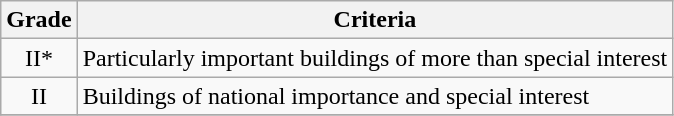<table class="wikitable" border="1">
<tr>
<th>Grade</th>
<th>Criteria</th>
</tr>
<tr>
<td align="center" >II*</td>
<td>Particularly important buildings of more than special interest</td>
</tr>
<tr>
<td align="center" >II</td>
<td>Buildings of national importance and special interest</td>
</tr>
<tr>
</tr>
</table>
